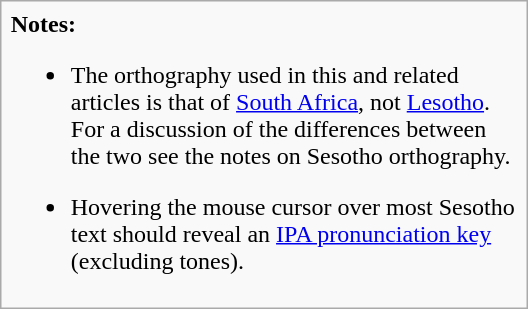<table class="infobox selfreference" style="width:22em; clear:none">
<tr>
<td><strong>Notes:</strong><br><ul><li>The orthography used in this and related articles is that of <a href='#'>South Africa</a>, not <a href='#'>Lesotho</a>. For a discussion of the differences between the two see the notes on Sesotho orthography.</li></ul><div><ul><li>Hovering the mouse cursor over most  Sesotho text should reveal an <a href='#'>IPA pronunciation key</a> (excluding tones).</div></li></ul></td>
</tr>
</table>
